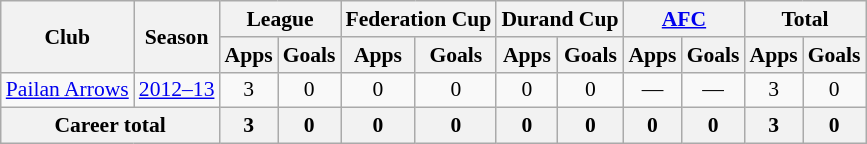<table class="wikitable" style="font-size:90%; text-align:center;">
<tr>
<th rowspan="2">Club</th>
<th rowspan="2">Season</th>
<th colspan="2">League</th>
<th colspan="2">Federation Cup</th>
<th colspan="2">Durand Cup</th>
<th colspan="2"><a href='#'>AFC</a></th>
<th colspan="2">Total</th>
</tr>
<tr>
<th>Apps</th>
<th>Goals</th>
<th>Apps</th>
<th>Goals</th>
<th>Apps</th>
<th>Goals</th>
<th>Apps</th>
<th>Goals</th>
<th>Apps</th>
<th>Goals</th>
</tr>
<tr>
<td rowspan="1"><a href='#'>Pailan Arrows</a></td>
<td><a href='#'>2012–13</a></td>
<td>3</td>
<td>0</td>
<td>0</td>
<td>0</td>
<td>0</td>
<td>0</td>
<td>—</td>
<td>—</td>
<td>3</td>
<td>0</td>
</tr>
<tr>
<th colspan="2">Career total</th>
<th>3</th>
<th>0</th>
<th>0</th>
<th>0</th>
<th>0</th>
<th>0</th>
<th>0</th>
<th>0</th>
<th>3</th>
<th>0</th>
</tr>
</table>
